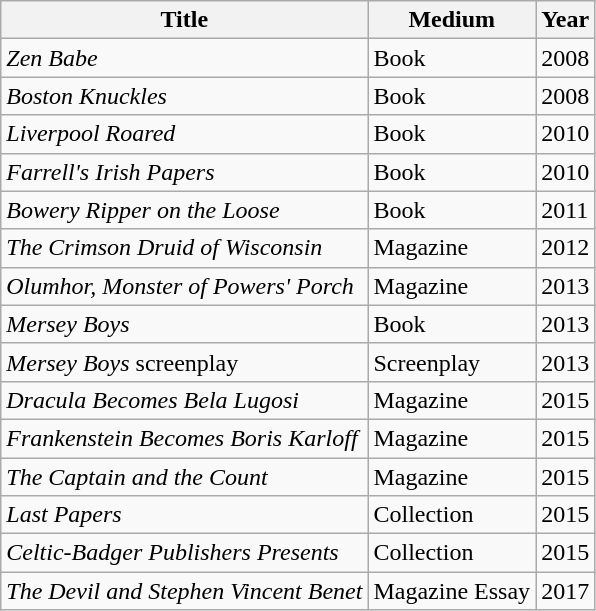<table class="wikitable">
<tr>
<th>Title</th>
<th>Medium</th>
<th>Year</th>
</tr>
<tr>
<td><em>Zen Babe</em></td>
<td>Book</td>
<td>2008</td>
</tr>
<tr>
<td><em>Boston Knuckles</em></td>
<td>Book</td>
<td>2008</td>
</tr>
<tr>
<td><em>Liverpool Roared</em></td>
<td>Book</td>
<td>2010</td>
</tr>
<tr>
<td><em>Farrell's Irish Papers</em></td>
<td>Book</td>
<td>2010</td>
</tr>
<tr>
<td><em>Bowery Ripper on the Loose</em></td>
<td>Book</td>
<td>2011</td>
</tr>
<tr>
<td><em>The Crimson Druid of Wisconsin</em></td>
<td>Magazine</td>
<td>2012</td>
</tr>
<tr>
<td><em>Olumhor, Monster of Powers' Porch</em></td>
<td>Magazine</td>
<td>2013</td>
</tr>
<tr>
<td><em>Mersey Boys</em></td>
<td>Book</td>
<td>2013</td>
</tr>
<tr>
<td><em>Mersey Boys</em> screenplay</td>
<td>Screenplay</td>
<td>2013</td>
</tr>
<tr>
<td><em>Dracula Becomes Bela Lugosi</em></td>
<td>Magazine</td>
<td>2015</td>
</tr>
<tr>
<td><em>Frankenstein Becomes Boris Karloff</em></td>
<td>Magazine</td>
<td>2015</td>
</tr>
<tr>
<td><em>The Captain and the Count</em></td>
<td>Magazine</td>
<td>2015</td>
</tr>
<tr>
<td><em>Last Papers</em></td>
<td>Collection</td>
<td>2015</td>
</tr>
<tr>
<td><em>Celtic-Badger Publishers Presents</em></td>
<td>Collection</td>
<td>2015</td>
</tr>
<tr>
<td><em>The Devil and Stephen Vincent Benet</em></td>
<td>Magazine Essay</td>
<td>2017</td>
</tr>
</table>
